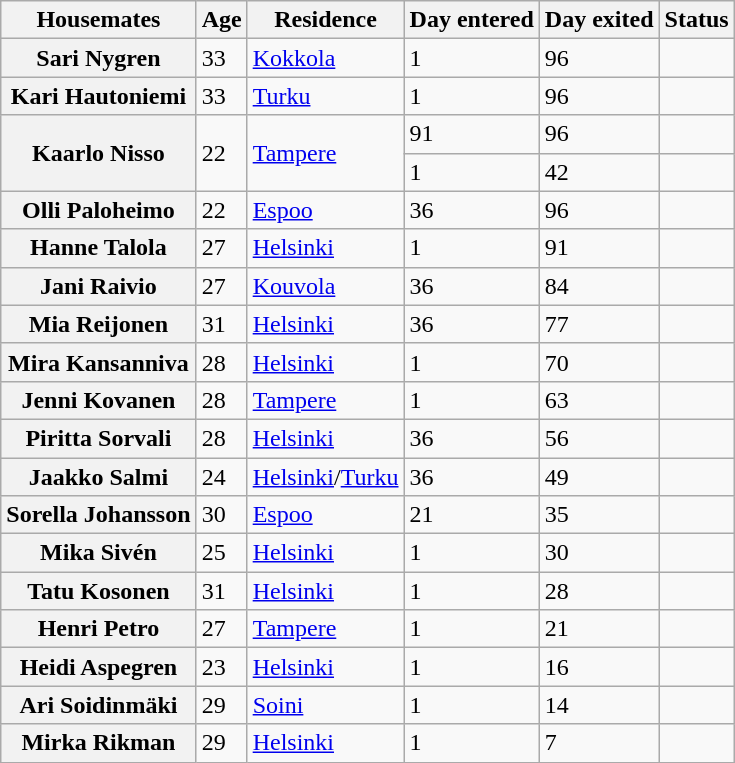<table class="wikitable">
<tr>
<th>Housemates</th>
<th>Age</th>
<th>Residence</th>
<th>Day entered</th>
<th>Day exited</th>
<th>Status</th>
</tr>
<tr>
<th>Sari Nygren</th>
<td>33</td>
<td><a href='#'>Kokkola</a></td>
<td>1</td>
<td>96</td>
<td></td>
</tr>
<tr>
<th>Kari Hautoniemi</th>
<td>33</td>
<td><a href='#'>Turku</a></td>
<td>1</td>
<td>96</td>
<td></td>
</tr>
<tr>
<th rowspan="2">Kaarlo Nisso</th>
<td rowspan="2">22</td>
<td rowspan="2"><a href='#'>Tampere</a></td>
<td>91</td>
<td>96</td>
<td></td>
</tr>
<tr>
<td>1</td>
<td>42</td>
<td></td>
</tr>
<tr>
<th>Olli Paloheimo</th>
<td>22</td>
<td><a href='#'>Espoo</a></td>
<td>36</td>
<td>96</td>
<td></td>
</tr>
<tr>
<th>Hanne Talola</th>
<td>27</td>
<td><a href='#'>Helsinki</a></td>
<td>1</td>
<td>91</td>
<td></td>
</tr>
<tr>
<th>Jani Raivio</th>
<td>27</td>
<td><a href='#'>Kouvola</a></td>
<td>36</td>
<td>84</td>
<td></td>
</tr>
<tr>
<th>Mia Reijonen</th>
<td>31</td>
<td><a href='#'>Helsinki</a></td>
<td>36</td>
<td>77</td>
<td></td>
</tr>
<tr>
<th>Mira Kansanniva</th>
<td>28</td>
<td><a href='#'>Helsinki</a></td>
<td>1</td>
<td>70</td>
<td></td>
</tr>
<tr>
<th>Jenni Kovanen</th>
<td>28</td>
<td><a href='#'>Tampere</a></td>
<td>1</td>
<td>63</td>
<td></td>
</tr>
<tr>
<th>Piritta Sorvali</th>
<td>28</td>
<td><a href='#'>Helsinki</a></td>
<td>36</td>
<td>56</td>
<td></td>
</tr>
<tr>
<th>Jaakko Salmi</th>
<td>24</td>
<td><a href='#'>Helsinki</a>/<a href='#'>Turku</a></td>
<td>36</td>
<td>49</td>
<td></td>
</tr>
<tr>
<th>Sorella Johansson</th>
<td>30</td>
<td><a href='#'>Espoo</a></td>
<td>21</td>
<td>35</td>
<td></td>
</tr>
<tr>
<th>Mika Sivén</th>
<td>25</td>
<td><a href='#'>Helsinki</a></td>
<td>1</td>
<td>30</td>
<td></td>
</tr>
<tr>
<th>Tatu Kosonen</th>
<td>31</td>
<td><a href='#'>Helsinki</a></td>
<td>1</td>
<td>28</td>
<td></td>
</tr>
<tr>
<th>Henri Petro</th>
<td>27</td>
<td><a href='#'>Tampere</a></td>
<td>1</td>
<td>21</td>
<td></td>
</tr>
<tr>
<th>Heidi Aspegren</th>
<td>23</td>
<td><a href='#'>Helsinki</a></td>
<td>1</td>
<td>16</td>
<td></td>
</tr>
<tr>
<th>Ari Soidinmäki</th>
<td>29</td>
<td><a href='#'>Soini</a></td>
<td>1</td>
<td>14</td>
<td></td>
</tr>
<tr>
<th>Mirka Rikman</th>
<td>29</td>
<td><a href='#'>Helsinki</a></td>
<td>1</td>
<td>7</td>
<td></td>
</tr>
</table>
